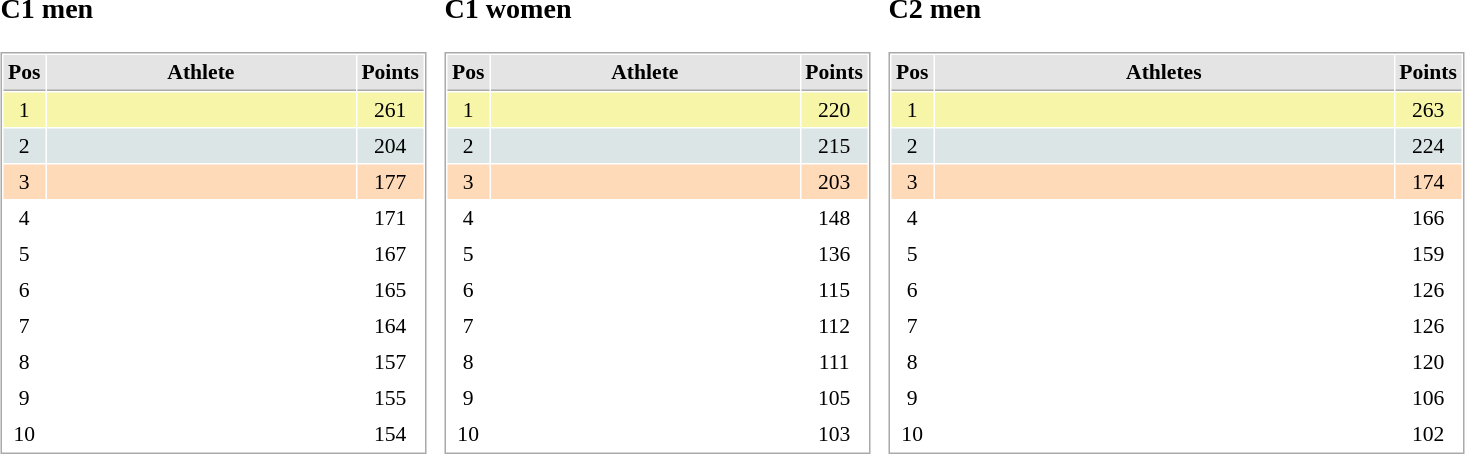<table border="0" cellspacing="10">
<tr>
<td><br><h3>C1 men</h3><table cellspacing="1" cellpadding="3" style="border:1px solid #AAAAAA;font-size:90%">
<tr bgcolor="#E4E4E4">
<th style="border-bottom:1px solid #AAAAAA" width=10>Pos</th>
<th style="border-bottom:1px solid #AAAAAA" width=200>Athlete</th>
<th style="border-bottom:1px solid #AAAAAA" width=20>Points</th>
</tr>
<tr align="center"  bgcolor="#F7F6A8">
<td>1</td>
<td align="left"></td>
<td>261</td>
</tr>
<tr align="center"  bgcolor="#DCE5E5">
<td>2</td>
<td align="left"></td>
<td>204</td>
</tr>
<tr align="center" bgcolor="#FFDAB9">
<td>3</td>
<td align="left"></td>
<td>177</td>
</tr>
<tr align="center">
<td>4</td>
<td align="left"></td>
<td>171</td>
</tr>
<tr align="center">
<td>5</td>
<td align="left"></td>
<td>167</td>
</tr>
<tr align="center">
<td>6</td>
<td align="left"></td>
<td>165</td>
</tr>
<tr align="center">
<td>7</td>
<td align="left"></td>
<td>164</td>
</tr>
<tr align="center">
<td>8</td>
<td align="left"></td>
<td>157</td>
</tr>
<tr align="center">
<td>9</td>
<td align="left"></td>
<td>155</td>
</tr>
<tr align="center">
<td>10</td>
<td align="left"></td>
<td>154</td>
</tr>
</table>
</td>
<td><br><h3>C1 women</h3><table cellspacing="1" cellpadding="3" style="border:1px solid #AAAAAA;font-size:90%">
<tr bgcolor="#E4E4E4">
<th style="border-bottom:1px solid #AAAAAA" width=10>Pos</th>
<th style="border-bottom:1px solid #AAAAAA" width=200>Athlete</th>
<th style="border-bottom:1px solid #AAAAAA" width=20>Points</th>
</tr>
<tr align="center"  bgcolor="#F7F6A8">
<td>1</td>
<td align="left"></td>
<td>220</td>
</tr>
<tr align="center"  bgcolor="#DCE5E5">
<td>2</td>
<td align="left"></td>
<td>215</td>
</tr>
<tr align="center" bgcolor="#FFDAB9">
<td>3</td>
<td align="left"></td>
<td>203</td>
</tr>
<tr align="center">
<td>4</td>
<td align="left"></td>
<td>148</td>
</tr>
<tr align="center">
<td>5</td>
<td align="left"></td>
<td>136</td>
</tr>
<tr align="center">
<td>6</td>
<td align="left"></td>
<td>115</td>
</tr>
<tr align="center">
<td>7</td>
<td align="left"></td>
<td>112</td>
</tr>
<tr align="center">
<td>8</td>
<td align="left"></td>
<td>111</td>
</tr>
<tr align="center">
<td>9</td>
<td align="left"></td>
<td>105</td>
</tr>
<tr align="center">
<td>10</td>
<td align="left"></td>
<td>103</td>
</tr>
</table>
</td>
<td><br><h3>C2 men</h3><table cellspacing="1" cellpadding="3" style="border:1px solid #AAAAAA;font-size:90%">
<tr bgcolor="#E4E4E4">
<th style="border-bottom:1px solid #AAAAAA" width=10>Pos</th>
<th style="border-bottom:1px solid #AAAAAA" width=300>Athletes</th>
<th style="border-bottom:1px solid #AAAAAA" width=20>Points</th>
</tr>
<tr align="center"  bgcolor="#F7F6A8">
<td>1</td>
<td align="left"></td>
<td>263</td>
</tr>
<tr align="center"  bgcolor="#DCE5E5">
<td>2</td>
<td align="left"></td>
<td>224</td>
</tr>
<tr align="center" bgcolor="#FFDAB9">
<td>3</td>
<td align="left"></td>
<td>174</td>
</tr>
<tr align="center">
<td>4</td>
<td align="left"></td>
<td>166</td>
</tr>
<tr align="center">
<td>5</td>
<td align="left"></td>
<td>159</td>
</tr>
<tr align="center">
<td>6</td>
<td align="left"></td>
<td>126</td>
</tr>
<tr align="center">
<td>7</td>
<td align="left"></td>
<td>126</td>
</tr>
<tr align="center">
<td>8</td>
<td align="left"></td>
<td>120</td>
</tr>
<tr align="center">
<td>9</td>
<td align="left"></td>
<td>106</td>
</tr>
<tr align="center">
<td>10</td>
<td align="left"></td>
<td>102</td>
</tr>
</table>
</td>
</tr>
</table>
